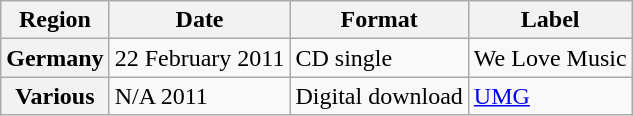<table class="wikitable plainrowheaders unsortable">
<tr>
<th>Region</th>
<th>Date</th>
<th>Format</th>
<th>Label</th>
</tr>
<tr>
<th scope="row">Germany</th>
<td>22 February 2011</td>
<td>CD single</td>
<td rowspan="1">We Love Music</td>
</tr>
<tr>
<th scope="row">Various</th>
<td>N/A 2011</td>
<td>Digital download</td>
<td><a href='#'>UMG</a></td>
</tr>
</table>
